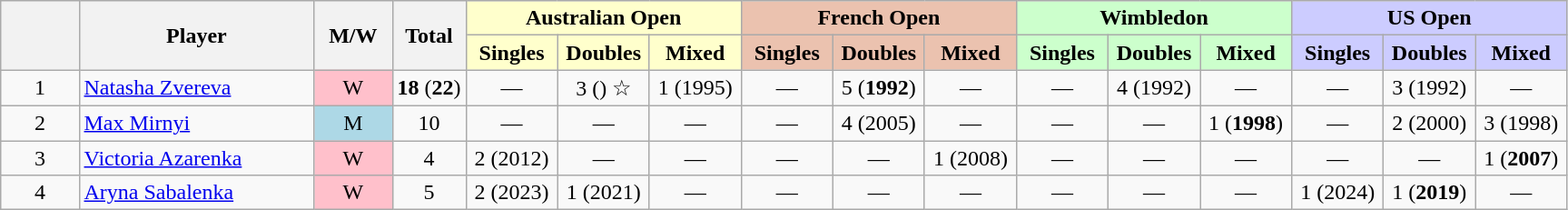<table class="wikitable mw-datatable sortable" style="text-align:center;">
<tr>
<th data-sort-type="number" width="5%" rowspan="2"></th>
<th width="15%" rowspan="2">Player</th>
<th width="5%"  rowspan="2">M/W</th>
<th rowspan="2">Total</th>
<th colspan="3" style="background:#ffc;">Australian Open</th>
<th colspan="3" style="background:#ebc2af;">French Open</th>
<th colspan="3" style="background:#cfc;">Wimbledon</th>
<th colspan="3" style="background:#ccf;">US Open</th>
</tr>
<tr>
<th style="background:#ffc; width:60px;">Singles</th>
<th style="background:#ffc; width:60px;">Doubles</th>
<th style="background:#ffc; width:60px;">Mixed</th>
<th style="background:#ebc2af; width:60px;">Singles</th>
<th style="background:#ebc2af; width:60px;">Doubles</th>
<th style="background:#ebc2af; width:60px;">Mixed</th>
<th style="background:#cfc; width:60px;">Singles</th>
<th style="background:#cfc; width:60px;">Doubles</th>
<th style="background:#cfc; width:60px;">Mixed</th>
<th style="background:#ccf; width:60px;">Singles</th>
<th style="background:#ccf; width:60px;">Doubles</th>
<th style="background:#ccf; width:60px;">Mixed</th>
</tr>
<tr>
<td>1</td>
<td style="text-align:left"><a href='#'>Natasha Zvereva</a></td>
<td style="background:pink;">W</td>
<td><strong>18</strong> (<strong>22</strong>)</td>
<td>—</td>
<td>3 () ☆</td>
<td>1 (1995)</td>
<td>—</td>
<td>5 (<strong>1992</strong>)</td>
<td>—</td>
<td>—</td>
<td>4 (1992)</td>
<td>—</td>
<td>—</td>
<td>3 (1992)</td>
<td>—</td>
</tr>
<tr>
<td>2</td>
<td style="text-align:left"><a href='#'>Max Mirnyi</a></td>
<td style="background:lightblue;">M</td>
<td>10</td>
<td>—</td>
<td>—</td>
<td>—</td>
<td>—</td>
<td>4 (2005)</td>
<td>—</td>
<td>—</td>
<td>—</td>
<td>1 (<strong>1998</strong>)</td>
<td>—</td>
<td>2 (2000)</td>
<td>3 (1998)</td>
</tr>
<tr>
<td>3</td>
<td style="text-align:left"><a href='#'>Victoria Azarenka</a></td>
<td style="background:pink;">W</td>
<td>4</td>
<td>2 (2012)</td>
<td>—</td>
<td>—</td>
<td>—</td>
<td>—</td>
<td>1 (2008)</td>
<td>—</td>
<td>—</td>
<td>—</td>
<td>—</td>
<td>—</td>
<td>1 (<strong>2007</strong>)</td>
</tr>
<tr>
<td>4</td>
<td style="text-align:left"><a href='#'>Aryna Sabalenka</a></td>
<td style="background:pink;">W</td>
<td>5</td>
<td>2 (2023)</td>
<td>1 (2021)</td>
<td>—</td>
<td>—</td>
<td>—</td>
<td>—</td>
<td>—</td>
<td>—</td>
<td>—</td>
<td>1 (2024)</td>
<td>1 (<strong>2019</strong>)</td>
<td>—</td>
</tr>
</table>
